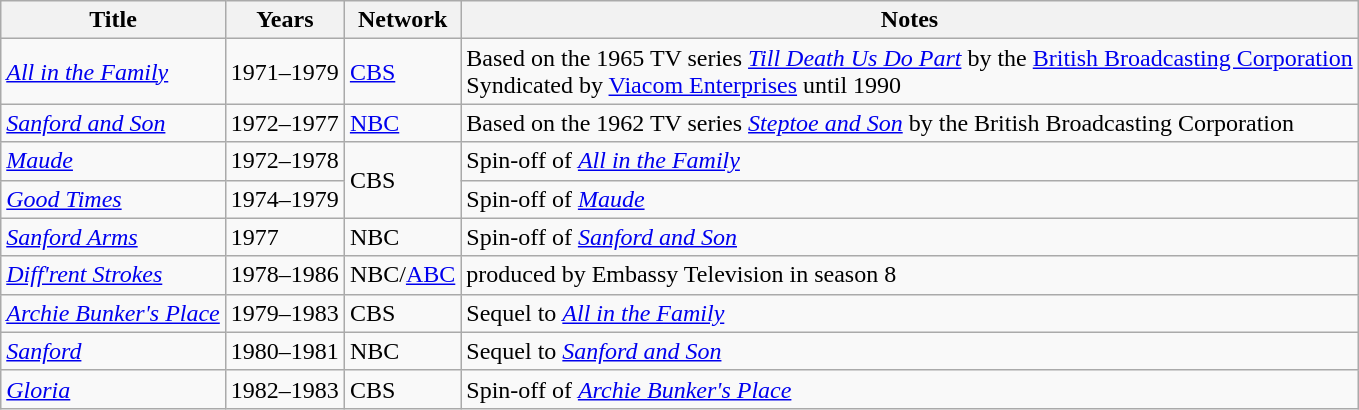<table class="wikitable sortable">
<tr>
<th>Title</th>
<th>Years</th>
<th>Network</th>
<th>Notes</th>
</tr>
<tr>
<td><em><a href='#'>All in the Family</a></em></td>
<td>1971–1979</td>
<td><a href='#'>CBS</a></td>
<td>Based on the 1965 TV series <em><a href='#'>Till Death Us Do Part</a></em> by the <a href='#'>British Broadcasting Corporation</a><br>Syndicated by <a href='#'>Viacom Enterprises</a> until 1990</td>
</tr>
<tr>
<td><em><a href='#'>Sanford and Son</a></em></td>
<td>1972–1977</td>
<td><a href='#'>NBC</a></td>
<td>Based on the 1962 TV series <em><a href='#'>Steptoe and Son</a></em> by the British Broadcasting Corporation</td>
</tr>
<tr>
<td><em><a href='#'>Maude</a></em></td>
<td>1972–1978</td>
<td rowspan="2">CBS</td>
<td>Spin-off of <em><a href='#'>All in the Family</a></em></td>
</tr>
<tr>
<td><em><a href='#'>Good Times</a></em></td>
<td>1974–1979</td>
<td>Spin-off of <em><a href='#'>Maude</a></em></td>
</tr>
<tr>
<td><em><a href='#'>Sanford Arms</a></em></td>
<td>1977</td>
<td>NBC</td>
<td>Spin-off of <em><a href='#'>Sanford and Son</a></em></td>
</tr>
<tr>
<td><em><a href='#'>Diff'rent Strokes</a></em></td>
<td>1978–1986</td>
<td>NBC/<a href='#'>ABC</a></td>
<td>produced by Embassy Television in season 8</td>
</tr>
<tr>
<td><em><a href='#'>Archie Bunker's Place</a></em></td>
<td>1979–1983</td>
<td>CBS</td>
<td>Sequel to <em><a href='#'>All in the Family</a></em></td>
</tr>
<tr>
<td><em><a href='#'>Sanford</a></em></td>
<td>1980–1981</td>
<td>NBC</td>
<td>Sequel to <em><a href='#'>Sanford and Son</a></em></td>
</tr>
<tr>
<td><em><a href='#'>Gloria</a></em></td>
<td>1982–1983</td>
<td>CBS</td>
<td>Spin-off of <em><a href='#'>Archie Bunker's Place</a></em></td>
</tr>
</table>
